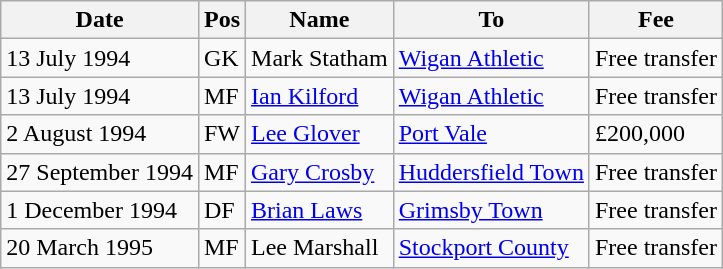<table class="wikitable">
<tr>
<th>Date</th>
<th>Pos</th>
<th>Name</th>
<th>To</th>
<th>Fee</th>
</tr>
<tr>
<td>13 July 1994</td>
<td>GK</td>
<td>Mark Statham</td>
<td><a href='#'>Wigan Athletic</a></td>
<td>Free transfer</td>
</tr>
<tr>
<td>13 July 1994</td>
<td>MF</td>
<td><a href='#'>Ian Kilford</a></td>
<td><a href='#'>Wigan Athletic</a></td>
<td>Free transfer</td>
</tr>
<tr>
<td>2 August 1994</td>
<td>FW</td>
<td><a href='#'>Lee Glover</a></td>
<td><a href='#'>Port Vale</a></td>
<td>£200,000</td>
</tr>
<tr>
<td>27 September 1994</td>
<td>MF</td>
<td><a href='#'>Gary Crosby</a></td>
<td><a href='#'>Huddersfield Town</a></td>
<td>Free transfer</td>
</tr>
<tr>
<td>1 December 1994</td>
<td>DF</td>
<td><a href='#'>Brian Laws</a></td>
<td><a href='#'>Grimsby Town</a></td>
<td>Free transfer</td>
</tr>
<tr>
<td>20 March 1995</td>
<td>MF</td>
<td>Lee Marshall</td>
<td><a href='#'>Stockport County</a></td>
<td>Free transfer</td>
</tr>
</table>
